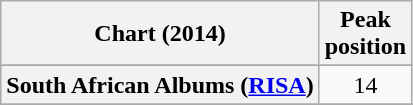<table class="wikitable sortable plainrowheaders">
<tr>
<th scope="col">Chart (2014)</th>
<th scope="col">Peak<br>position</th>
</tr>
<tr>
</tr>
<tr>
</tr>
<tr>
</tr>
<tr>
</tr>
<tr>
</tr>
<tr>
</tr>
<tr>
</tr>
<tr>
</tr>
<tr>
</tr>
<tr>
</tr>
<tr>
</tr>
<tr>
</tr>
<tr>
</tr>
<tr>
</tr>
<tr>
<th scope="row">South African Albums (<a href='#'>RISA</a>)</th>
<td style="text-align:center;">14</td>
</tr>
<tr>
</tr>
<tr>
</tr>
<tr>
</tr>
<tr>
</tr>
<tr>
</tr>
<tr>
</tr>
<tr>
</tr>
<tr>
</tr>
</table>
